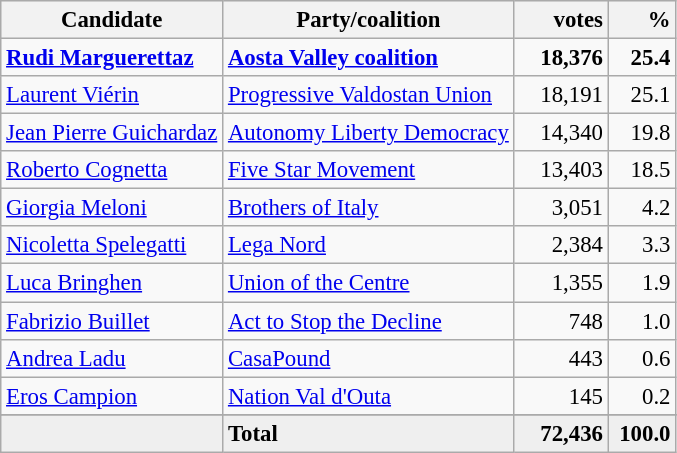<table class="wikitable" style="font-size:95%">
<tr bgcolor="EFEFEF">
<th>Candidate</th>
<th>Party/coalition</th>
<th>      votes</th>
<th>      %</th>
</tr>
<tr>
<td><strong><a href='#'>Rudi Marguerettaz</a></strong></td>
<td><strong><a href='#'>Aosta Valley coalition</a></strong></td>
<td align=right><strong>18,376</strong></td>
<td align=right><strong>25.4</strong></td>
</tr>
<tr>
<td><a href='#'>Laurent Viérin</a></td>
<td><a href='#'>Progressive Valdostan Union</a></td>
<td align=right>18,191</td>
<td align=right>25.1</td>
</tr>
<tr>
<td><a href='#'>Jean Pierre Guichardaz</a></td>
<td><a href='#'>Autonomy Liberty Democracy</a></td>
<td align=right>14,340</td>
<td align=right>19.8</td>
</tr>
<tr>
<td><a href='#'>Roberto Cognetta</a></td>
<td><a href='#'>Five Star Movement</a></td>
<td align=right>13,403</td>
<td align=right>18.5</td>
</tr>
<tr>
<td><a href='#'>Giorgia Meloni</a></td>
<td><a href='#'>Brothers of Italy</a></td>
<td align=right>3,051</td>
<td align=right>4.2</td>
</tr>
<tr>
<td><a href='#'>Nicoletta Spelegatti</a></td>
<td><a href='#'>Lega Nord</a></td>
<td align=right>2,384</td>
<td align=right>3.3</td>
</tr>
<tr>
<td><a href='#'>Luca Bringhen</a></td>
<td><a href='#'>Union of the Centre</a></td>
<td align=right>1,355</td>
<td align=right>1.9</td>
</tr>
<tr>
<td><a href='#'>Fabrizio Buillet</a></td>
<td><a href='#'>Act to Stop the Decline</a></td>
<td align=right>748</td>
<td align=right>1.0</td>
</tr>
<tr>
<td><a href='#'>Andrea Ladu</a></td>
<td><a href='#'>CasaPound</a></td>
<td align=right>443</td>
<td align=right>0.6</td>
</tr>
<tr>
<td><a href='#'>Eros Campion</a></td>
<td><a href='#'>Nation Val d'Outa</a></td>
<td align=right>145</td>
<td align=right>0.2</td>
</tr>
<tr>
</tr>
<tr bgcolor="EFEFEF">
<td></td>
<td><strong>Total</strong></td>
<td align=right><strong>72,436</strong></td>
<td align=right><strong>100.0</strong></td>
</tr>
</table>
